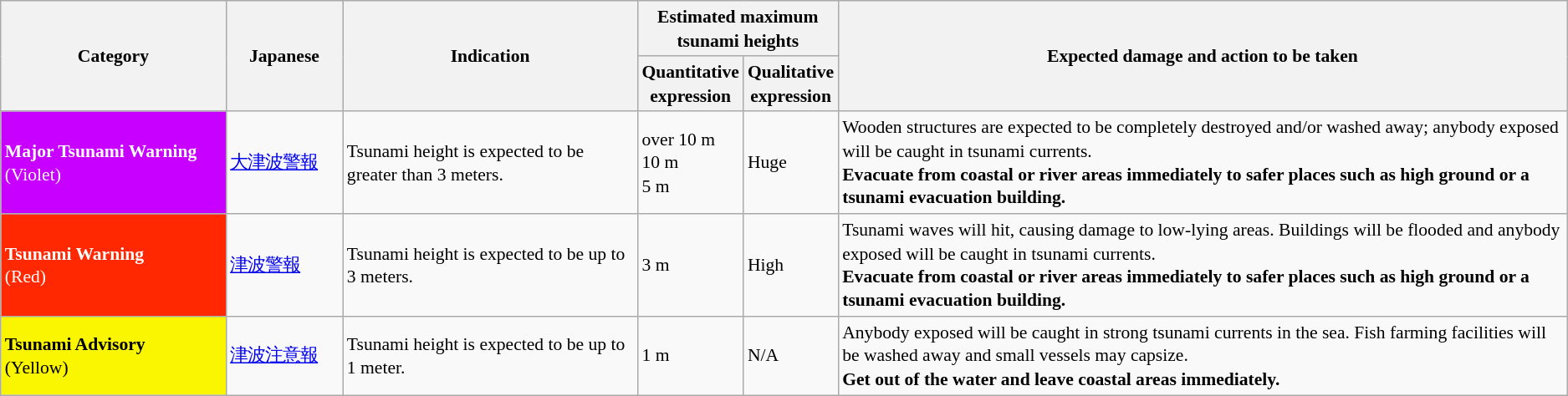<table class="wikitable" style="font-size:90%; line-height:1.3em">
<tr>
<th rowspan="2" style="width:12em">Category</th>
<th rowspan="2" style="width:6em">Japanese</th>
<th rowspan="2">Indication</th>
<th colspan="2">Estimated maximum <br> tsunami heights</th>
<th rowspan="2">Expected damage and action to be taken</th>
</tr>
<tr>
<th>Quantitative <br> expression</th>
<th>Qualitative <br> expression</th>
</tr>
<tr>
<td style="background:rgb(200, 0, 255); color:#fff"><strong>Major Tsunami Warning</strong><br>(Violet)</td>
<td><a href='#'>大津波警報</a></td>
<td>Tsunami height is expected to be greater than 3 meters.</td>
<td>over 10 m<br>10 m<br>5 m</td>
<td>Huge</td>
<td>Wooden structures are expected to be completely destroyed and/or washed away; anybody exposed will be caught in tsunami currents. <br><strong>Evacuate from coastal or river areas immediately to safer places such as high ground or a tsunami evacuation building.</strong></td>
</tr>
<tr>
<td style="background:rgb(255, 40, 0); color:#fff"><strong>Tsunami Warning</strong><br>(Red)</td>
<td><a href='#'>津波警報</a></td>
<td>Tsunami height is expected to be up to 3 meters.</td>
<td>3 m</td>
<td>High</td>
<td>Tsunami waves will hit, causing damage to low-lying areas. Buildings will be flooded and anybody exposed will be caught in tsunami currents. <br><strong>Evacuate from coastal or river areas immediately to safer places such as high ground or a tsunami evacuation building.</strong></td>
</tr>
<tr>
<td style="background-color:rgb(250, 245, 0)"><strong>Tsunami Advisory</strong><br>(Yellow)</td>
<td><a href='#'>津波注意報</a></td>
<td>Tsunami height is expected to be up to 1 meter.</td>
<td>1 m</td>
<td>N/A</td>
<td>Anybody exposed will be caught in strong tsunami currents in the sea. Fish farming facilities will be washed away and small vessels may capsize. <br><strong>Get out of the water and leave coastal areas immediately.</strong></td>
</tr>
</table>
